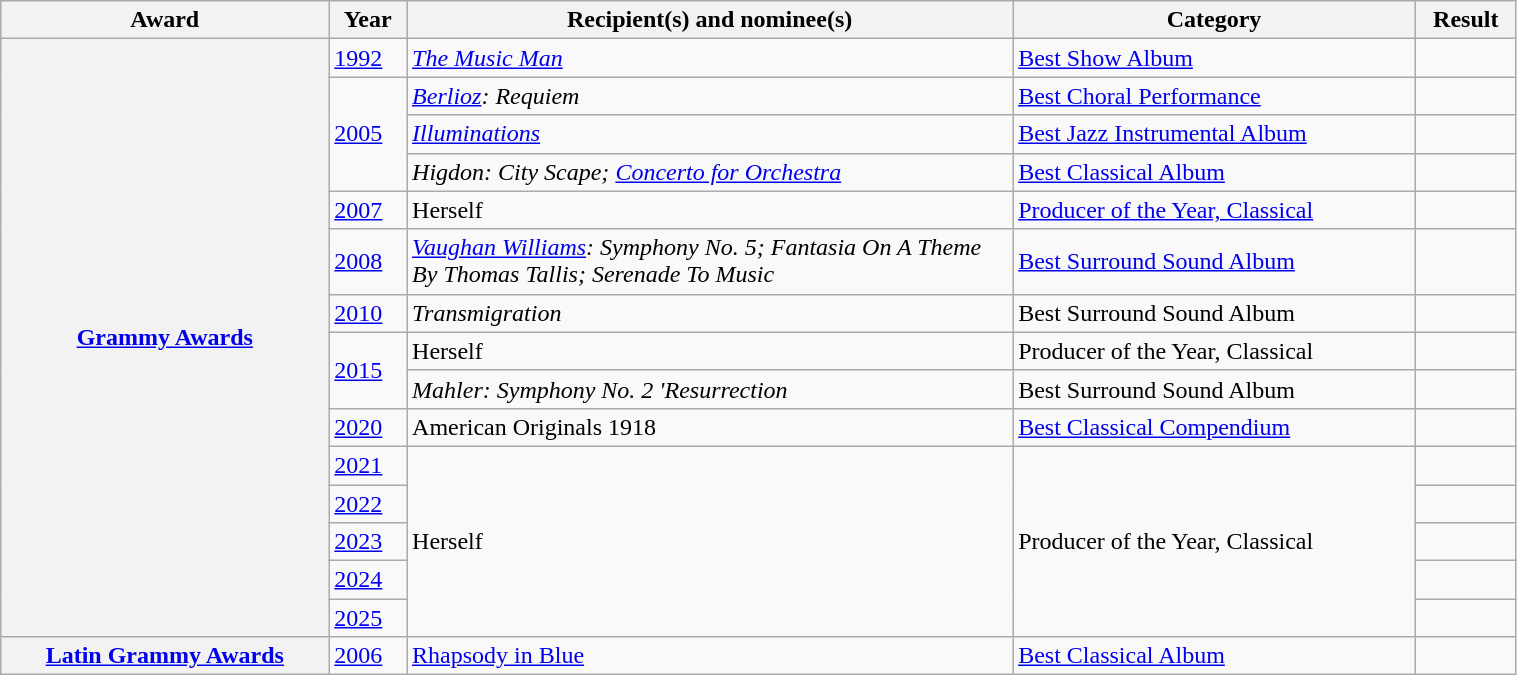<table class="wikitable sortable plainrowheaders" style="width: 80%;">
<tr>
<th scope="col">Award</th>
<th scope="col">Year</th>
<th scope="col" style="width: 40%;">Recipient(s) and nominee(s)</th>
<th scope="col">Category</th>
<th scope="col">Result</th>
</tr>
<tr>
<th scope="row" rowspan="15"><a href='#'>Grammy Awards</a></th>
<td rowspan="1"><a href='#'>1992</a></td>
<td rowspan="1"><em><a href='#'>The Music Man</a></em></td>
<td><a href='#'>Best Show Album</a></td>
<td></td>
</tr>
<tr>
<td rowspan="3"><a href='#'>2005</a></td>
<td><em><a href='#'>Berlioz</a>: Requiem</em></td>
<td><a href='#'>Best Choral Performance</a></td>
<td></td>
</tr>
<tr>
<td><em><a href='#'>Illuminations</a></em></td>
<td><a href='#'>Best Jazz Instrumental Album</a></td>
<td></td>
</tr>
<tr>
<td><em>Higdon: City Scape; <a href='#'>Concerto for Orchestra</a></em></td>
<td><a href='#'>Best Classical Album</a></td>
<td></td>
</tr>
<tr>
<td rowspan="1"><a href='#'>2007</a></td>
<td>Herself</td>
<td><a href='#'>Producer of the Year, Classical</a></td>
<td></td>
</tr>
<tr>
<td rowspan="1"><a href='#'>2008</a></td>
<td><em><a href='#'>Vaughan Williams</a>: Symphony No. 5; Fantasia On A Theme By Thomas Tallis; Serenade To Music</em></td>
<td><a href='#'>Best Surround Sound Album</a></td>
<td></td>
</tr>
<tr>
<td rowspan="1"><a href='#'>2010</a></td>
<td><em>Transmigration</em></td>
<td>Best Surround Sound Album</td>
<td></td>
</tr>
<tr>
<td rowspan="2"><a href='#'>2015</a></td>
<td>Herself</td>
<td>Producer of the Year, Classical</td>
<td></td>
</tr>
<tr>
<td><em>Mahler: Symphony No. 2 'Resurrection<strong></td>
<td>Best Surround Sound Album</td>
<td></td>
</tr>
<tr>
<td rowspan="1"><a href='#'>2020</a></td>
<td></em>American Originals 1918<em></td>
<td><a href='#'>Best Classical Compendium</a></td>
<td></td>
</tr>
<tr>
<td rowspan="1"><a href='#'>2021</a></td>
<td rowspan="5">Herself</td>
<td rowspan="5">Producer of the Year, Classical</td>
<td></td>
</tr>
<tr>
<td rowspan="1"><a href='#'>2022</a></td>
<td></td>
</tr>
<tr>
<td rowspan="1"><a href='#'>2023</a></td>
<td></td>
</tr>
<tr>
<td rowspan="1"><a href='#'>2024</a></td>
<td></td>
</tr>
<tr>
<td rowspan="1"><a href='#'>2025</a></td>
<td></td>
</tr>
<tr>
<th scope="row" rowspan="1"><a href='#'>Latin Grammy Awards</a></th>
<td><a href='#'>2006</a></td>
<td></em><a href='#'>Rhapsody in Blue</a><em></td>
<td><a href='#'>Best Classical Album</a></td>
<td></td>
</tr>
</table>
